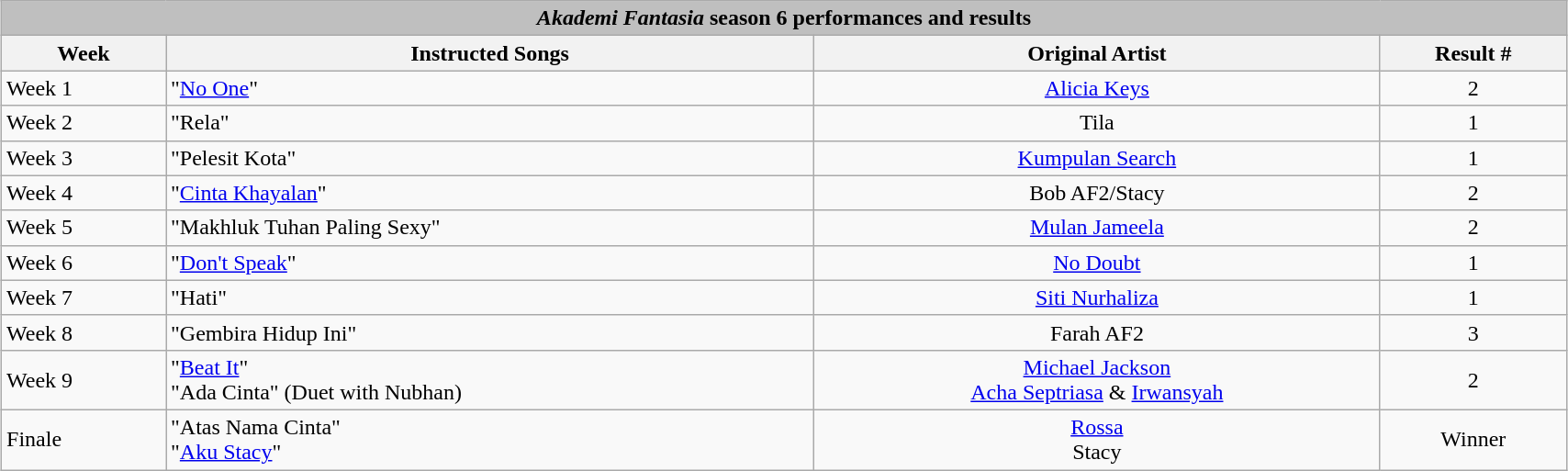<table class="wikitable collapsible autocollapse" style="width:90%; margin:1em auto 1em auto;">
<tr>
<th colspan="4" style="background:#BFBFBF;"><em>Akademi Fantasia</em> season 6 performances and results</th>
</tr>
<tr>
<th>Week</th>
<th>Instructed Songs</th>
<th>Original Artist</th>
<th>Result #</th>
</tr>
<tr>
<td>Week 1</td>
<td>"<a href='#'>No One</a>"</td>
<td align="center"><a href='#'>Alicia Keys</a></td>
<td align="center">2</td>
</tr>
<tr>
<td>Week 2</td>
<td>"Rela"</td>
<td align="center">Tila</td>
<td align="center">1</td>
</tr>
<tr>
<td>Week 3</td>
<td>"Pelesit Kota"</td>
<td align="center"><a href='#'>Kumpulan Search</a></td>
<td align="center">1</td>
</tr>
<tr>
<td>Week 4</td>
<td>"<a href='#'>Cinta Khayalan</a>"</td>
<td align="center">Bob AF2/Stacy</td>
<td align="center">2</td>
</tr>
<tr>
<td>Week 5</td>
<td>"Makhluk Tuhan Paling Sexy"</td>
<td align="center"><a href='#'>Mulan Jameela</a></td>
<td align="center">2</td>
</tr>
<tr>
<td>Week 6</td>
<td>"<a href='#'>Don't Speak</a>"</td>
<td align="center"><a href='#'>No Doubt</a></td>
<td align="center">1</td>
</tr>
<tr>
<td>Week 7</td>
<td>"Hati"</td>
<td align="center"><a href='#'>Siti Nurhaliza</a></td>
<td align="center">1</td>
</tr>
<tr>
<td>Week 8</td>
<td>"Gembira Hidup Ini"</td>
<td align="center">Farah AF2</td>
<td align="center">3</td>
</tr>
<tr>
<td>Week 9</td>
<td>"<a href='#'>Beat It</a>" <br> "Ada Cinta" (Duet with Nubhan)</td>
<td align="center"><a href='#'>Michael Jackson</a> <br> <a href='#'>Acha Septriasa</a> & <a href='#'>Irwansyah</a></td>
<td align="center">2</td>
</tr>
<tr>
<td>Finale</td>
<td>"Atas Nama Cinta" <br>"<a href='#'>Aku Stacy</a>"</td>
<td align="center"><a href='#'>Rossa</a> <br> Stacy</td>
<td align="center">Winner</td>
</tr>
</table>
